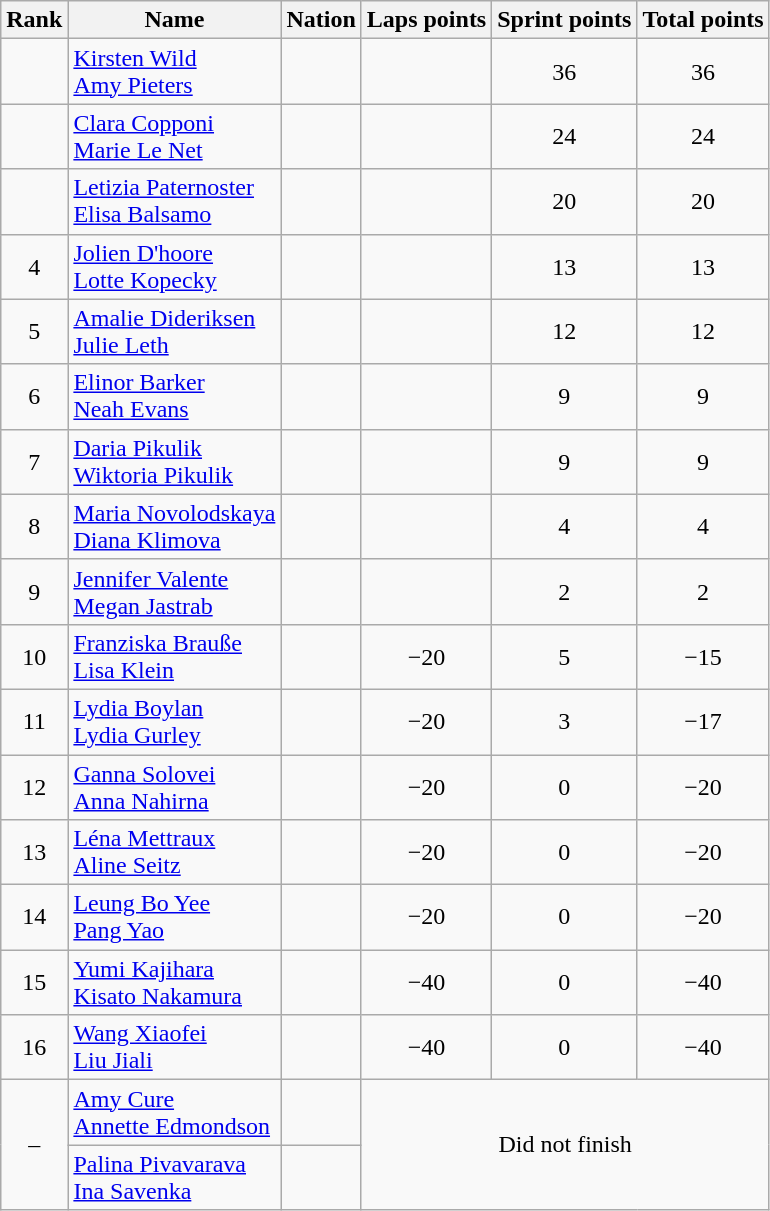<table class="wikitable sortable" style="text-align:center">
<tr>
<th>Rank</th>
<th>Name</th>
<th>Nation</th>
<th>Laps points</th>
<th>Sprint points</th>
<th>Total points</th>
</tr>
<tr>
<td></td>
<td align=left><a href='#'>Kirsten Wild</a><br><a href='#'>Amy Pieters</a></td>
<td align=left></td>
<td></td>
<td>36</td>
<td>36</td>
</tr>
<tr>
<td></td>
<td align=left><a href='#'>Clara Copponi</a><br><a href='#'>Marie Le Net</a></td>
<td align=left></td>
<td></td>
<td>24</td>
<td>24</td>
</tr>
<tr>
<td></td>
<td align=left><a href='#'>Letizia Paternoster</a><br><a href='#'>Elisa Balsamo</a></td>
<td align=left></td>
<td></td>
<td>20</td>
<td>20</td>
</tr>
<tr>
<td>4</td>
<td align=left><a href='#'>Jolien D'hoore</a><br><a href='#'>Lotte Kopecky</a></td>
<td align=left></td>
<td></td>
<td>13</td>
<td>13</td>
</tr>
<tr>
<td>5</td>
<td align=left><a href='#'>Amalie Dideriksen</a><br><a href='#'>Julie Leth</a></td>
<td align=left></td>
<td></td>
<td>12</td>
<td>12</td>
</tr>
<tr>
<td>6</td>
<td align=left><a href='#'>Elinor Barker</a><br><a href='#'>Neah Evans</a></td>
<td align=left></td>
<td></td>
<td>9</td>
<td>9</td>
</tr>
<tr>
<td>7</td>
<td align=left><a href='#'>Daria Pikulik</a><br><a href='#'>Wiktoria Pikulik</a></td>
<td align=left></td>
<td></td>
<td>9</td>
<td>9</td>
</tr>
<tr>
<td>8</td>
<td align=left><a href='#'>Maria Novolodskaya</a><br><a href='#'>Diana Klimova</a></td>
<td align=left></td>
<td></td>
<td>4</td>
<td>4</td>
</tr>
<tr>
<td>9</td>
<td align=left><a href='#'>Jennifer Valente</a><br><a href='#'>Megan Jastrab</a></td>
<td align=left></td>
<td></td>
<td>2</td>
<td>2</td>
</tr>
<tr>
<td>10</td>
<td align=left><a href='#'>Franziska Brauße</a><br><a href='#'>Lisa Klein</a></td>
<td align=left></td>
<td>−20</td>
<td>5</td>
<td>−15</td>
</tr>
<tr>
<td>11</td>
<td align=left><a href='#'>Lydia Boylan</a><br><a href='#'>Lydia Gurley</a></td>
<td align=left></td>
<td>−20</td>
<td>3</td>
<td>−17</td>
</tr>
<tr>
<td>12</td>
<td align=left><a href='#'>Ganna Solovei</a><br><a href='#'>Anna Nahirna</a></td>
<td align=left></td>
<td>−20</td>
<td>0</td>
<td>−20</td>
</tr>
<tr>
<td>13</td>
<td align=left><a href='#'>Léna Mettraux</a><br><a href='#'>Aline Seitz</a></td>
<td align=left></td>
<td>−20</td>
<td>0</td>
<td>−20</td>
</tr>
<tr>
<td>14</td>
<td align=left><a href='#'>Leung Bo Yee</a><br><a href='#'>Pang Yao</a></td>
<td align=left></td>
<td>−20</td>
<td>0</td>
<td>−20</td>
</tr>
<tr>
<td>15</td>
<td align=left><a href='#'>Yumi Kajihara</a><br><a href='#'>Kisato Nakamura</a></td>
<td align=left></td>
<td>−40</td>
<td>0</td>
<td>−40</td>
</tr>
<tr>
<td>16</td>
<td align=left><a href='#'>Wang Xiaofei</a><br><a href='#'>Liu Jiali</a></td>
<td align=left></td>
<td>−40</td>
<td>0</td>
<td>−40</td>
</tr>
<tr>
<td rowspan=2>–</td>
<td align=left><a href='#'>Amy Cure</a><br><a href='#'>Annette Edmondson</a></td>
<td align=left></td>
<td rowspan=2 colspan=3>Did not finish</td>
</tr>
<tr>
<td align=left><a href='#'>Palina Pivavarava</a><br><a href='#'>Ina Savenka</a></td>
<td align=left></td>
</tr>
</table>
